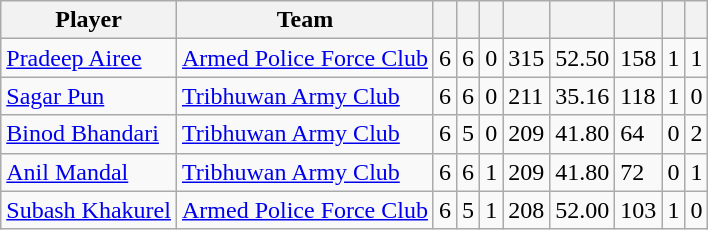<table class="wikitable">
<tr>
<th>Player</th>
<th>Team</th>
<th></th>
<th></th>
<th></th>
<th></th>
<th></th>
<th></th>
<th></th>
<th></th>
</tr>
<tr>
<td><a href='#'>Pradeep Airee</a></td>
<td><a href='#'>Armed Police Force Club</a></td>
<td>6</td>
<td>6</td>
<td>0</td>
<td>315</td>
<td>52.50</td>
<td>158</td>
<td>1</td>
<td>1</td>
</tr>
<tr>
<td><a href='#'>Sagar Pun</a></td>
<td><a href='#'>Tribhuwan Army Club</a></td>
<td>6</td>
<td>6</td>
<td>0</td>
<td>211</td>
<td>35.16</td>
<td>118</td>
<td>1</td>
<td>0</td>
</tr>
<tr>
<td><a href='#'>Binod Bhandari</a></td>
<td><a href='#'>Tribhuwan Army Club</a></td>
<td>6</td>
<td>5</td>
<td>0</td>
<td>209</td>
<td>41.80</td>
<td>64</td>
<td>0</td>
<td>2</td>
</tr>
<tr>
<td><a href='#'>Anil Mandal</a></td>
<td><a href='#'>Tribhuwan Army Club</a></td>
<td>6</td>
<td>6</td>
<td>1</td>
<td>209</td>
<td>41.80</td>
<td>72</td>
<td>0</td>
<td>1</td>
</tr>
<tr>
<td><a href='#'>Subash Khakurel</a></td>
<td><a href='#'>Armed Police Force Club</a></td>
<td>6</td>
<td>5</td>
<td>1</td>
<td>208</td>
<td>52.00</td>
<td>103</td>
<td>1</td>
<td>0</td>
</tr>
</table>
